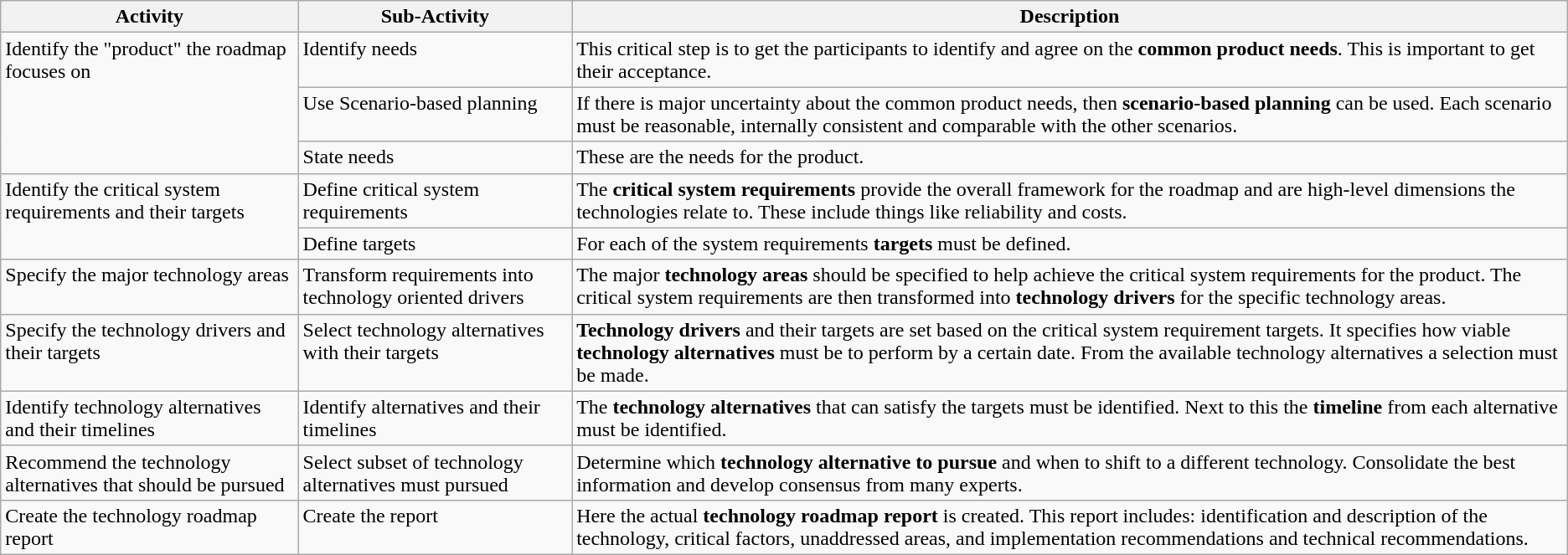<table class="wikitable">
<tr>
<th>Activity</th>
<th>Sub-Activity</th>
<th>Description</th>
</tr>
<tr valign=top>
<td rowspan=3>Identify the "product" the roadmap focuses on</td>
<td>Identify needs</td>
<td>This critical step is to get the participants to identify and agree on the <strong>common product needs</strong>. This is important to get their acceptance.</td>
</tr>
<tr valign=top>
<td>Use Scenario-based planning</td>
<td>If there is major uncertainty about the common product needs, then <strong>scenario-based planning</strong> can be used. Each scenario must be reasonable, internally consistent and comparable with the other scenarios.</td>
</tr>
<tr valign=top>
<td>State needs</td>
<td>These are the needs for the product.</td>
</tr>
<tr valign=top>
<td rowspan=2>Identify the critical system requirements and their targets</td>
<td>Define critical system requirements</td>
<td>The <strong>critical system requirements</strong> provide the overall framework for the roadmap and are high-level dimensions the technologies relate to. These include things like reliability and costs.</td>
</tr>
<tr valign=top>
<td>Define targets</td>
<td>For each of the system requirements <strong>targets</strong> must be defined.</td>
</tr>
<tr valign=top>
<td>Specify the major technology areas</td>
<td>Transform requirements into technology oriented drivers</td>
<td>The major <strong>technology areas</strong> should be specified to help achieve the critical system requirements for the product. The critical system requirements are then transformed into <strong>technology drivers</strong> for the specific technology areas.</td>
</tr>
<tr valign=top>
<td>Specify the technology drivers and their targets</td>
<td>Select technology alternatives with their targets</td>
<td><strong>Technology drivers</strong> and their targets are set based on the critical system requirement targets. It specifies how viable <strong>technology alternatives</strong> must be to perform by a certain date. From the available technology alternatives a selection must be made.</td>
</tr>
<tr valign=top>
<td>Identify technology alternatives and their timelines</td>
<td>Identify alternatives and their timelines</td>
<td>The <strong>technology alternatives</strong> that can satisfy the targets must be identified. Next to this the <strong>timeline</strong> from each alternative must be identified.</td>
</tr>
<tr valign=top>
<td>Recommend the technology alternatives that should be pursued</td>
<td>Select subset of technology alternatives must pursued</td>
<td>Determine which <strong>technology alternative to pursue</strong> and when to shift to a different technology. Consolidate the best information and develop consensus from many experts.</td>
</tr>
<tr valign=top>
<td>Create the technology roadmap report</td>
<td>Create the report</td>
<td>Here the actual <strong>technology roadmap report</strong> is created. This report includes: identification and description of the technology, critical factors, unaddressed areas, and implementation recommendations and technical recommendations.</td>
</tr>
</table>
